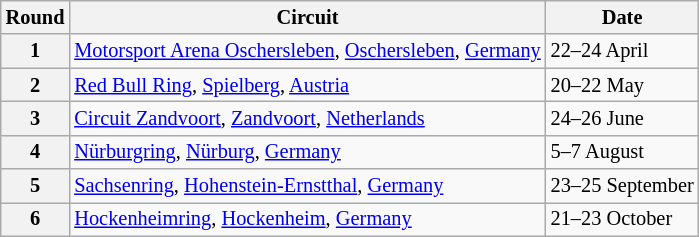<table class="wikitable" style="font-size:85%;">
<tr>
<th>Round</th>
<th>Circuit</th>
<th>Date</th>
</tr>
<tr>
<th>1</th>
<td> <a href='#'>Motorsport Arena Oschersleben</a>, <a href='#'>Oschersleben</a>, <a href='#'>Germany</a></td>
<td>22–24 April</td>
</tr>
<tr>
<th>2</th>
<td> <a href='#'>Red Bull Ring</a>, <a href='#'>Spielberg</a>, <a href='#'>Austria</a></td>
<td>20–22 May</td>
</tr>
<tr>
<th>3</th>
<td> <a href='#'>Circuit Zandvoort</a>, <a href='#'>Zandvoort</a>, <a href='#'>Netherlands</a></td>
<td>24–26 June</td>
</tr>
<tr>
<th>4</th>
<td> <a href='#'>Nürburgring</a>, <a href='#'>Nürburg</a>, <a href='#'>Germany</a></td>
<td>5–7 August</td>
</tr>
<tr>
<th>5</th>
<td> <a href='#'>Sachsenring</a>, <a href='#'>Hohenstein-Ernstthal</a>, <a href='#'>Germany</a></td>
<td>23–25 September</td>
</tr>
<tr>
<th>6</th>
<td> <a href='#'>Hockenheimring</a>, <a href='#'>Hockenheim</a>, <a href='#'>Germany</a></td>
<td>21–23 October</td>
</tr>
</table>
